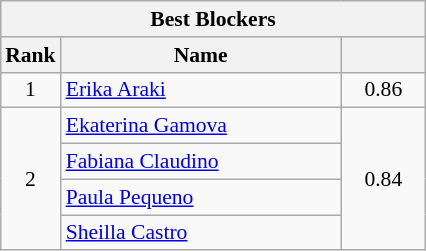<table class="wikitable" style="margin:0.5em auto;width=480;font-size:90%">
<tr>
<th colspan="3">Best Blockers</th>
</tr>
<tr>
<th width=30>Rank</th>
<th width=180>Name</th>
<th width=50></th>
</tr>
<tr>
<td align=center>1</td>
<td> <a href='#'>Erika Araki</a></td>
<td align=center>0.86</td>
</tr>
<tr>
<td rowspan=4 align=center>2</td>
<td> <a href='#'>Ekaterina Gamova</a></td>
<td rowspan=4 align=center>0.84</td>
</tr>
<tr>
<td> <a href='#'>Fabiana Claudino</a></td>
</tr>
<tr>
<td> <a href='#'>Paula Pequeno</a></td>
</tr>
<tr>
<td> <a href='#'>Sheilla Castro</a></td>
</tr>
</table>
